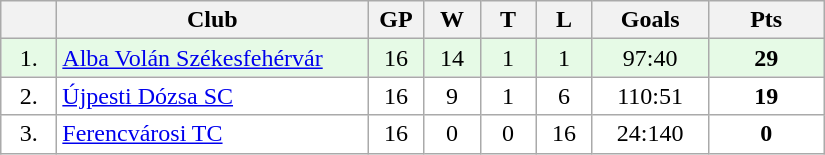<table class="wikitable">
<tr>
<th width="30"></th>
<th width="200">Club</th>
<th width="30">GP</th>
<th width="30">W</th>
<th width="30">T</th>
<th width="30">L</th>
<th width="70">Goals</th>
<th width="70">Pts</th>
</tr>
<tr bgcolor="#e6fae6" align="center">
<td>1.</td>
<td align="left"><a href='#'>Alba Volán Székesfehérvár</a></td>
<td>16</td>
<td>14</td>
<td>1</td>
<td>1</td>
<td>97:40</td>
<td><strong>29</strong></td>
</tr>
<tr bgcolor="#FFFFFF" align="center">
<td>2.</td>
<td align="left"><a href='#'>Újpesti Dózsa SC</a></td>
<td>16</td>
<td>9</td>
<td>1</td>
<td>6</td>
<td>110:51</td>
<td><strong>19</strong></td>
</tr>
<tr bgcolor="#FFFFFF" align="center">
<td>3.</td>
<td align="left"><a href='#'>Ferencvárosi TC</a></td>
<td>16</td>
<td>0</td>
<td>0</td>
<td>16</td>
<td>24:140</td>
<td><strong>0</strong></td>
</tr>
</table>
